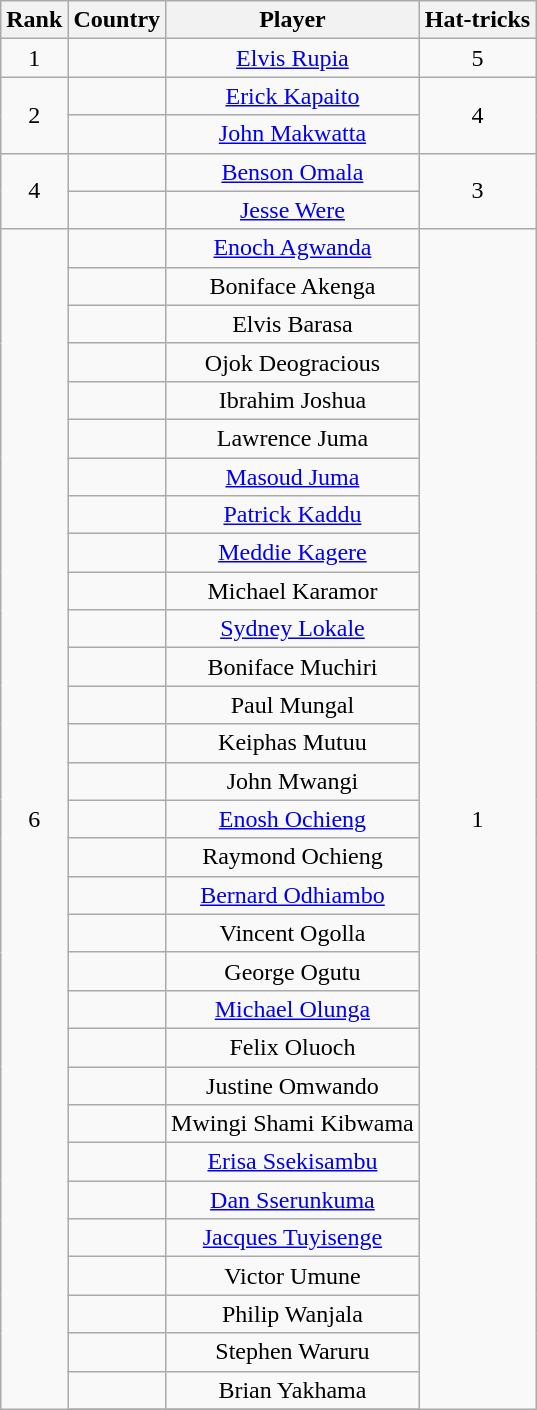<table class="wikitable" style="text-align:center;">
<tr>
<th>Rank</th>
<th>Country</th>
<th>Player</th>
<th>Hat-tricks</th>
</tr>
<tr>
<td>1</td>
<td></td>
<td><a href='#'>Elvis Rupia</a></td>
<td>5</td>
</tr>
<tr>
<td rowspan=2>2</td>
<td></td>
<td><a href='#'>Erick Kapaito</a></td>
<td rowspan=2>4</td>
</tr>
<tr>
<td></td>
<td><a href='#'>John Makwatta</a></td>
</tr>
<tr>
<td rowspan=2>4</td>
<td></td>
<td><a href='#'>Benson Omala</a></td>
<td rowspan=2>3</td>
</tr>
<tr>
<td></td>
<td><a href='#'>Jesse Were</a></td>
</tr>
<tr>
<td rowspan=40>6</td>
<td></td>
<td><a href='#'>Enoch Agwanda</a></td>
<td rowspan=40>1</td>
</tr>
<tr>
<td></td>
<td>Boniface Akenga</td>
</tr>
<tr>
<td></td>
<td>Elvis Barasa</td>
</tr>
<tr>
<td></td>
<td>Ojok Deogracious</td>
</tr>
<tr>
<td></td>
<td>Ibrahim Joshua</td>
</tr>
<tr>
<td></td>
<td>Lawrence Juma</td>
</tr>
<tr>
<td></td>
<td><a href='#'>Masoud Juma</a></td>
</tr>
<tr>
<td></td>
<td><a href='#'>Patrick Kaddu</a></td>
</tr>
<tr>
<td></td>
<td><a href='#'>Meddie Kagere</a></td>
</tr>
<tr>
<td></td>
<td>Michael Karamor</td>
</tr>
<tr>
<td></td>
<td><a href='#'>Sydney Lokale</a></td>
</tr>
<tr>
<td></td>
<td>Boniface Muchiri</td>
</tr>
<tr>
<td></td>
<td>Paul Mungal</td>
</tr>
<tr>
<td></td>
<td>Keiphas Mutuu</td>
</tr>
<tr>
<td></td>
<td>John Mwangi</td>
</tr>
<tr>
<td></td>
<td><a href='#'>Enosh Ochieng</a></td>
</tr>
<tr>
<td></td>
<td>Raymond Ochieng</td>
</tr>
<tr>
<td></td>
<td><a href='#'>Bernard Odhiambo</a></td>
</tr>
<tr>
<td></td>
<td>Vincent Ogolla</td>
</tr>
<tr>
<td></td>
<td>George Ogutu</td>
</tr>
<tr>
<td></td>
<td><a href='#'>Michael Olunga</a></td>
</tr>
<tr>
<td></td>
<td>Felix Oluoch</td>
</tr>
<tr>
<td></td>
<td>Justine Omwando</td>
</tr>
<tr>
<td></td>
<td>Mwingi Shami Kibwama</td>
</tr>
<tr>
<td></td>
<td><a href='#'>Erisa Ssekisambu</a></td>
</tr>
<tr>
<td></td>
<td><a href='#'>Dan Sserunkuma</a></td>
</tr>
<tr>
<td></td>
<td><a href='#'>Jacques Tuyisenge</a></td>
</tr>
<tr>
<td></td>
<td>Victor Umune</td>
</tr>
<tr>
<td></td>
<td>Philip Wanjala</td>
</tr>
<tr>
<td></td>
<td>Stephen Waruru</td>
</tr>
<tr>
<td></td>
<td>Brian Yakhama</td>
</tr>
<tr>
</tr>
</table>
